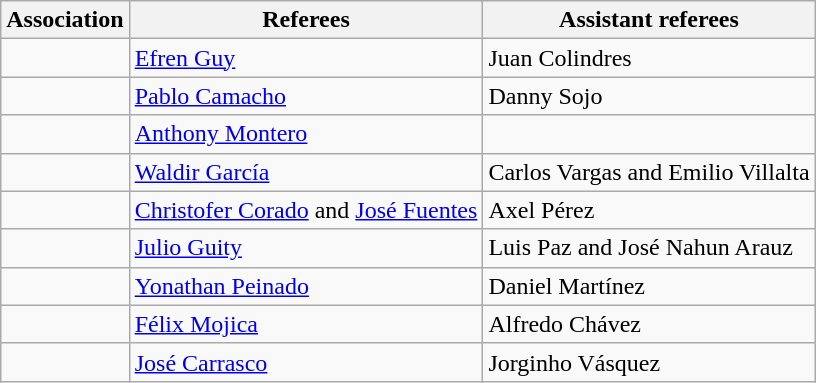<table class="wikitable">
<tr>
<th>Association</th>
<th>Referees</th>
<th>Assistant referees</th>
</tr>
<tr>
<td></td>
<td><a href='#'>Efren Guy</a></td>
<td>Juan Colindres</td>
</tr>
<tr>
<td></td>
<td><a href='#'>Pablo Camacho</a></td>
<td>Danny Sojo</td>
</tr>
<tr>
<td></td>
<td><a href='#'>Anthony Montero</a></td>
<td></td>
</tr>
<tr>
<td></td>
<td><a href='#'>Waldir García</a></td>
<td>Carlos Vargas and Emilio Villalta</td>
</tr>
<tr>
<td></td>
<td><a href='#'>Christofer Corado</a> and <a href='#'>José Fuentes</a></td>
<td>Axel Pérez</td>
</tr>
<tr>
<td></td>
<td><a href='#'>Julio Guity</a></td>
<td>Luis Paz and José Nahun Arauz</td>
</tr>
<tr>
<td></td>
<td><a href='#'>Yonathan Peinado</a></td>
<td>Daniel Martínez</td>
</tr>
<tr>
<td></td>
<td><a href='#'>Félix Mojica</a></td>
<td>Alfredo Chávez</td>
</tr>
<tr>
<td></td>
<td><a href='#'>José Carrasco</a></td>
<td>Jorginho Vásquez</td>
</tr>
</table>
